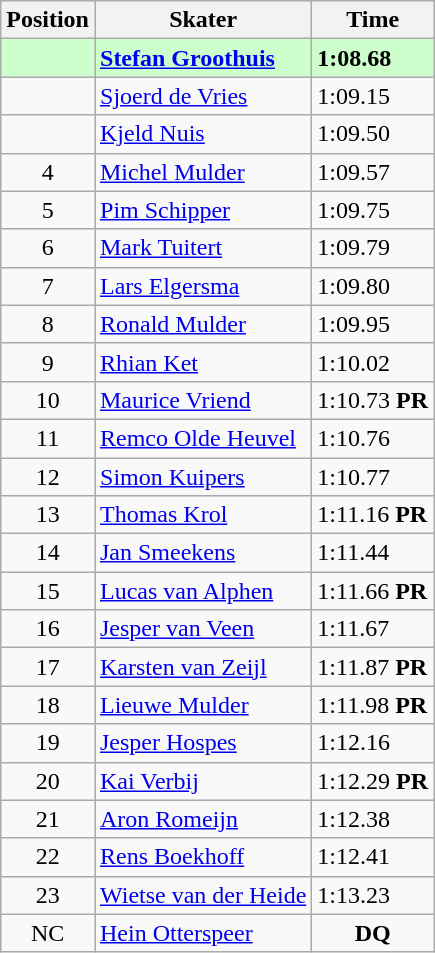<table class="wikitable">
<tr>
<th>Position</th>
<th>Skater</th>
<th>Time</th>
</tr>
<tr bgcolor=ccffcc>
<td align="center"></td>
<td><strong><a href='#'>Stefan Groothuis</a></strong></td>
<td><strong>1:08.68</strong></td>
</tr>
<tr>
<td align="center"></td>
<td><a href='#'>Sjoerd de Vries</a></td>
<td>1:09.15</td>
</tr>
<tr>
<td align="center"></td>
<td><a href='#'>Kjeld Nuis</a></td>
<td>1:09.50</td>
</tr>
<tr>
<td align="center">4</td>
<td><a href='#'>Michel Mulder</a></td>
<td>1:09.57</td>
</tr>
<tr>
<td align="center">5</td>
<td><a href='#'>Pim Schipper</a></td>
<td>1:09.75</td>
</tr>
<tr>
<td align="center">6</td>
<td><a href='#'>Mark Tuitert</a></td>
<td>1:09.79</td>
</tr>
<tr>
<td align="center">7</td>
<td><a href='#'>Lars Elgersma</a></td>
<td>1:09.80</td>
</tr>
<tr>
<td align="center">8</td>
<td><a href='#'>Ronald Mulder</a></td>
<td>1:09.95</td>
</tr>
<tr>
<td align="center">9</td>
<td><a href='#'>Rhian Ket</a></td>
<td>1:10.02</td>
</tr>
<tr>
<td align="center">10</td>
<td><a href='#'>Maurice Vriend</a></td>
<td>1:10.73 <strong>PR</strong></td>
</tr>
<tr>
<td align="center">11</td>
<td><a href='#'>Remco Olde Heuvel</a></td>
<td>1:10.76</td>
</tr>
<tr>
<td align="center">12</td>
<td><a href='#'>Simon Kuipers</a></td>
<td>1:10.77</td>
</tr>
<tr>
<td align="center">13</td>
<td><a href='#'>Thomas Krol</a></td>
<td>1:11.16 <strong>PR</strong></td>
</tr>
<tr>
<td align="center">14</td>
<td><a href='#'>Jan Smeekens</a></td>
<td>1:11.44</td>
</tr>
<tr>
<td align="center">15</td>
<td><a href='#'>Lucas van Alphen</a></td>
<td>1:11.66 <strong>PR</strong></td>
</tr>
<tr>
<td align="center">16</td>
<td><a href='#'>Jesper van Veen</a></td>
<td>1:11.67</td>
</tr>
<tr>
<td align="center">17</td>
<td><a href='#'>Karsten van Zeijl</a></td>
<td>1:11.87 <strong>PR</strong></td>
</tr>
<tr>
<td align="center">18</td>
<td><a href='#'>Lieuwe Mulder</a></td>
<td>1:11.98 <strong>PR</strong></td>
</tr>
<tr>
<td align="center">19</td>
<td><a href='#'>Jesper Hospes</a></td>
<td>1:12.16</td>
</tr>
<tr>
<td align="center">20</td>
<td><a href='#'>Kai Verbij</a></td>
<td>1:12.29 <strong>PR</strong></td>
</tr>
<tr>
<td align="center">21</td>
<td><a href='#'>Aron Romeijn</a></td>
<td>1:12.38</td>
</tr>
<tr>
<td align="center">22</td>
<td><a href='#'>Rens Boekhoff</a></td>
<td>1:12.41</td>
</tr>
<tr>
<td align="center">23</td>
<td><a href='#'>Wietse van der Heide</a></td>
<td>1:13.23</td>
</tr>
<tr>
<td align="center">NC</td>
<td><a href='#'>Hein Otterspeer</a></td>
<td align="center"><strong>DQ</strong></td>
</tr>
</table>
